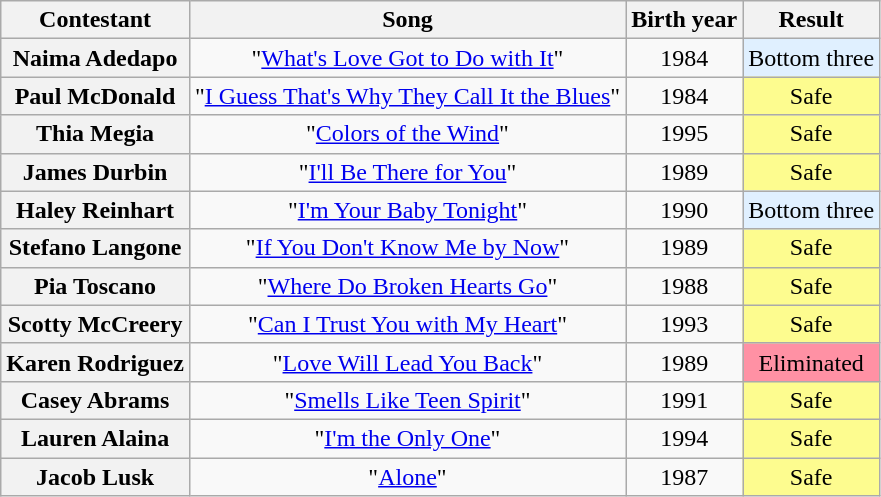<table class="wikitable unsortable" style="text-align:center;">
<tr>
<th scope="col">Contestant</th>
<th scope="col">Song</th>
<th scope="col">Birth year</th>
<th scope="col">Result</th>
</tr>
<tr>
<th scope="row">Naima Adedapo</th>
<td>"<a href='#'>What's Love Got to Do with It</a>"</td>
<td>1984</td>
<td bgcolor="E0F0FF">Bottom three</td>
</tr>
<tr>
<th scope="row">Paul McDonald</th>
<td>"<a href='#'>I Guess That's Why They Call It the Blues</a>"</td>
<td>1984</td>
<td bgcolor="FDFC8F">Safe</td>
</tr>
<tr>
<th scope="row">Thia Megia</th>
<td>"<a href='#'>Colors of the Wind</a>"</td>
<td>1995</td>
<td bgcolor="FDFC8F">Safe</td>
</tr>
<tr>
<th scope="row">James Durbin</th>
<td>"<a href='#'>I'll Be There for You</a>"</td>
<td>1989</td>
<td bgcolor="FDFC8F">Safe</td>
</tr>
<tr>
<th scope="row">Haley Reinhart</th>
<td>"<a href='#'>I'm Your Baby Tonight</a>"</td>
<td>1990</td>
<td bgcolor="E0F0FF">Bottom three</td>
</tr>
<tr>
<th scope="row">Stefano Langone</th>
<td>"<a href='#'>If You Don't Know Me by Now</a>"</td>
<td>1989</td>
<td bgcolor="FDFC8F">Safe</td>
</tr>
<tr>
<th scope="row">Pia Toscano</th>
<td>"<a href='#'>Where Do Broken Hearts Go</a>"</td>
<td>1988</td>
<td bgcolor="FDFC8F">Safe</td>
</tr>
<tr>
<th scope="row">Scotty McCreery</th>
<td>"<a href='#'>Can I Trust You with My Heart</a>"</td>
<td>1993</td>
<td bgcolor="FDFC8F">Safe</td>
</tr>
<tr>
<th scope="row">Karen Rodriguez</th>
<td>"<a href='#'>Love Will Lead You Back</a>"</td>
<td>1989</td>
<td bgcolor="FF91A4">Eliminated</td>
</tr>
<tr>
<th scope="row">Casey Abrams</th>
<td>"<a href='#'>Smells Like Teen Spirit</a>"</td>
<td>1991</td>
<td bgcolor="FDFC8F">Safe</td>
</tr>
<tr>
<th scope="row">Lauren Alaina</th>
<td>"<a href='#'>I'm the Only One</a>"</td>
<td>1994</td>
<td bgcolor="FDFC8F">Safe</td>
</tr>
<tr>
<th scope="row">Jacob Lusk</th>
<td>"<a href='#'>Alone</a>"</td>
<td>1987</td>
<td bgcolor="FDFC8F">Safe</td>
</tr>
</table>
